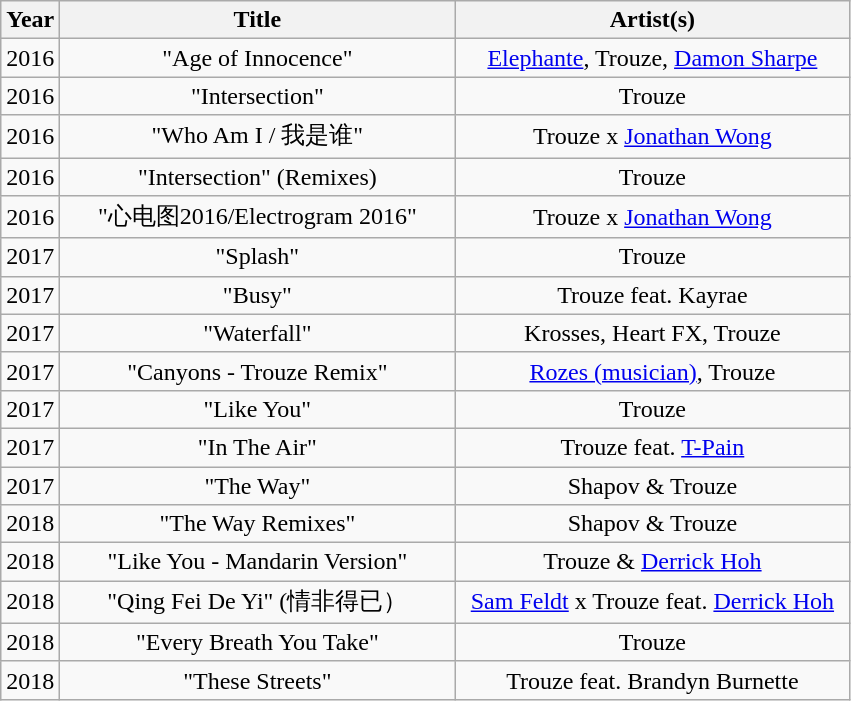<table class="wikitable sortable plainrowheaders" style="text-align:center;">
<tr>
<th scope="col" style="width:1em;">Year</th>
<th scope="col" style="width:16em;">Title</th>
<th scope="col" style="width:16em;">Artist(s)</th>
</tr>
<tr>
<td>2016</td>
<td>"Age of Innocence"</td>
<td><a href='#'>Elephante</a>, Trouze, <a href='#'>Damon Sharpe</a></td>
</tr>
<tr>
<td>2016</td>
<td>"Intersection"</td>
<td>Trouze</td>
</tr>
<tr>
<td>2016</td>
<td>"Who Am I / 我是谁"</td>
<td>Trouze x <a href='#'>Jonathan Wong</a></td>
</tr>
<tr>
<td>2016</td>
<td>"Intersection" (Remixes)</td>
<td>Trouze</td>
</tr>
<tr>
<td>2016</td>
<td>"心电图2016/Electrogram 2016"</td>
<td>Trouze x <a href='#'>Jonathan Wong</a></td>
</tr>
<tr>
<td>2017</td>
<td>"Splash"</td>
<td>Trouze</td>
</tr>
<tr>
<td>2017</td>
<td>"Busy"</td>
<td>Trouze feat. Kayrae</td>
</tr>
<tr>
<td>2017</td>
<td>"Waterfall"</td>
<td>Krosses, Heart FX, Trouze</td>
</tr>
<tr>
<td>2017</td>
<td>"Canyons - Trouze Remix"</td>
<td><a href='#'>Rozes (musician)</a>, Trouze</td>
</tr>
<tr>
<td>2017</td>
<td>"Like You"</td>
<td>Trouze</td>
</tr>
<tr>
<td>2017</td>
<td>"In The Air"</td>
<td>Trouze feat. <a href='#'>T-Pain</a></td>
</tr>
<tr>
<td>2017</td>
<td>"The Way"</td>
<td>Shapov & Trouze</td>
</tr>
<tr>
<td>2018</td>
<td>"The Way Remixes"</td>
<td>Shapov & Trouze</td>
</tr>
<tr>
<td>2018</td>
<td>"Like You - Mandarin Version"</td>
<td>Trouze & <a href='#'>Derrick Hoh</a></td>
</tr>
<tr>
<td>2018</td>
<td>"Qing Fei De Yi" (情非得已）</td>
<td><a href='#'>Sam Feldt</a> x Trouze feat. <a href='#'>Derrick Hoh</a></td>
</tr>
<tr>
<td>2018</td>
<td>"Every Breath You Take"</td>
<td>Trouze</td>
</tr>
<tr>
<td>2018</td>
<td>"These Streets"</td>
<td>Trouze feat. Brandyn Burnette</td>
</tr>
</table>
